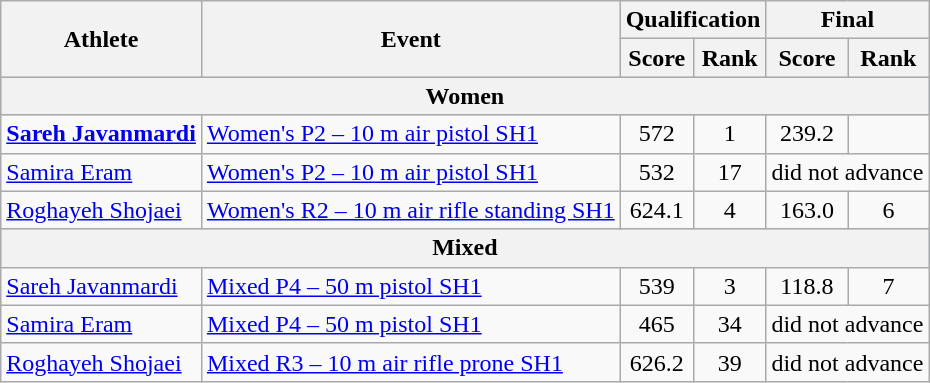<table class=wikitable style="font-size:100%">
<tr>
<th rowspan="2">Athlete</th>
<th rowspan="2">Event</th>
<th colspan="2">Qualification</th>
<th colspan="2">Final</th>
</tr>
<tr>
<th>Score</th>
<th>Rank</th>
<th>Score</th>
<th>Rank</th>
</tr>
<tr style="background:#9acdff;">
<th colspan=9>Women</th>
</tr>
<tr align=center>
<td align=left><strong><a href='#'>Sareh Javanmardi</a></strong></td>
<td align=left><a href='#'>Women's P2 – 10 m air pistol SH1</a></td>
<td>572 <strong></strong> <strong></strong></td>
<td>1</td>
<td>239.2</td>
<td> <strong></strong>  <strong></strong></td>
</tr>
<tr align=center>
<td align=left><a href='#'>Samira Eram</a></td>
<td align=left><a href='#'>Women's P2 – 10 m air pistol SH1</a></td>
<td>532</td>
<td>17</td>
<td colspan=2>did not advance</td>
</tr>
<tr align=center>
<td align=left><a href='#'>Roghayeh Shojaei</a></td>
<td align=left><a href='#'>Women's R2 – 10 m air rifle standing SH1</a></td>
<td>624.1 <strong></strong></td>
<td>4</td>
<td>163.0</td>
<td>6</td>
</tr>
<tr style="background:#9acdff;">
<th colspan=9>Mixed</th>
</tr>
<tr align=center>
<td align=left><a href='#'>Sareh Javanmardi</a></td>
<td align=left><a href='#'>Mixed P4 – 50 m pistol SH1</a></td>
<td>539 <strong></strong></td>
<td>3</td>
<td>118.8</td>
<td>7</td>
</tr>
<tr align=center>
<td align=left><a href='#'>Samira Eram</a></td>
<td align=left><a href='#'>Mixed P4 – 50 m pistol SH1</a></td>
<td>465</td>
<td>34</td>
<td colspan=2>did not advance</td>
</tr>
<tr align=center>
<td align=left><a href='#'>Roghayeh Shojaei</a></td>
<td align=left><a href='#'>Mixed R3 – 10 m air rifle prone SH1</a></td>
<td>626.2</td>
<td>39</td>
<td colspan=2>did not advance</td>
</tr>
</table>
